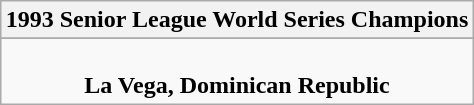<table class="wikitable" style="text-align: center; margin: 0 auto;">
<tr>
<th>1993 Senior League World Series Champions</th>
</tr>
<tr>
</tr>
<tr>
<td><br><strong>La Vega, Dominican Republic</strong></td>
</tr>
</table>
